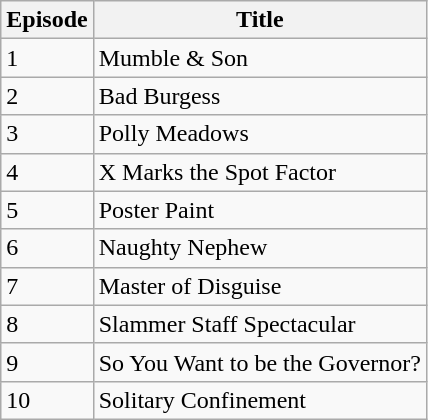<table class="wikitable">
<tr>
<th>Episode</th>
<th>Title</th>
</tr>
<tr>
<td>1</td>
<td>Mumble & Son</td>
</tr>
<tr>
<td>2</td>
<td>Bad Burgess</td>
</tr>
<tr>
<td>3</td>
<td>Polly Meadows</td>
</tr>
<tr>
<td>4</td>
<td>X Marks the Spot Factor</td>
</tr>
<tr>
<td>5</td>
<td>Poster Paint</td>
</tr>
<tr>
<td>6</td>
<td>Naughty Nephew</td>
</tr>
<tr>
<td>7</td>
<td>Master of Disguise</td>
</tr>
<tr>
<td>8</td>
<td>Slammer Staff Spectacular</td>
</tr>
<tr>
<td>9</td>
<td>So You Want to be the Governor?</td>
</tr>
<tr>
<td>10</td>
<td>Solitary Confinement</td>
</tr>
</table>
